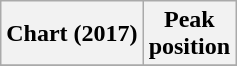<table class="wikitable plainrowheaders" style="text-align:center">
<tr>
<th scope="col">Chart (2017)</th>
<th scope="col">Peak<br> position</th>
</tr>
<tr>
</tr>
</table>
